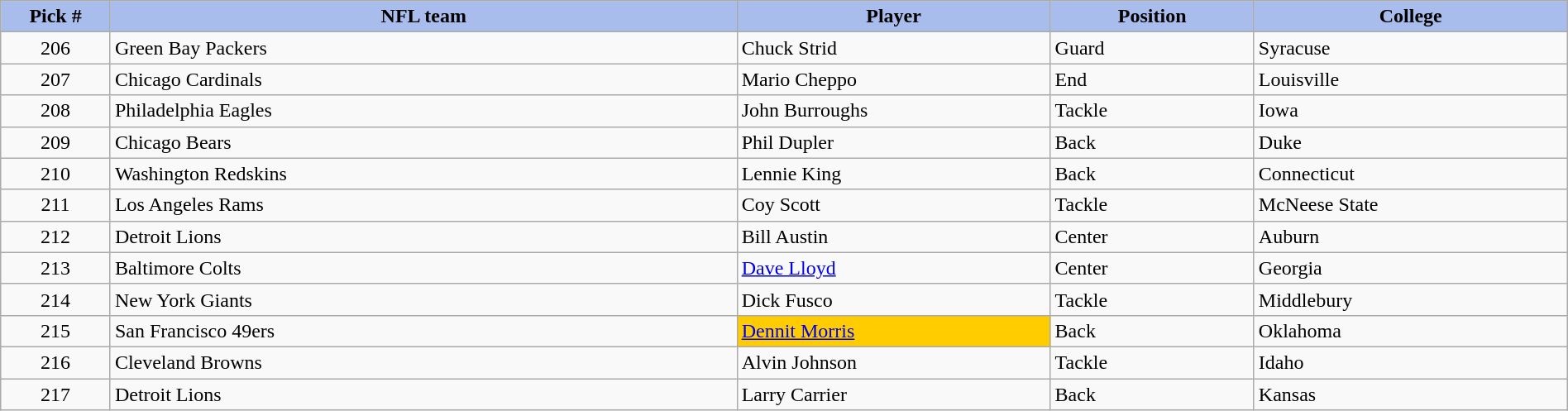<table class="wikitable sortable sortable" style="width: 100%">
<tr>
<th style="background:#A8BDEC;" width=7%>Pick #</th>
<th width=40% style="background:#A8BDEC;">NFL team</th>
<th width=20% style="background:#A8BDEC;">Player</th>
<th width=13% style="background:#A8BDEC;">Position</th>
<th style="background:#A8BDEC;">College</th>
</tr>
<tr>
<td align=center>206</td>
<td>Green Bay Packers</td>
<td>Chuck Strid</td>
<td>Guard</td>
<td>Syracuse</td>
</tr>
<tr>
<td align=center>207</td>
<td>Chicago Cardinals</td>
<td>Mario Cheppo</td>
<td>End</td>
<td>Louisville</td>
</tr>
<tr>
<td align=center>208</td>
<td>Philadelphia Eagles</td>
<td>John Burroughs</td>
<td>Tackle</td>
<td>Iowa</td>
</tr>
<tr>
<td align=center>209</td>
<td>Chicago Bears</td>
<td>Phil Dupler</td>
<td>Back</td>
<td>Duke</td>
</tr>
<tr>
<td align=center>210</td>
<td>Washington Redskins</td>
<td>Lennie King</td>
<td>Back</td>
<td>Connecticut</td>
</tr>
<tr>
<td align=center>211</td>
<td>Los Angeles Rams</td>
<td>Coy Scott</td>
<td>Tackle</td>
<td>McNeese State</td>
</tr>
<tr>
<td align=center>212</td>
<td>Detroit Lions</td>
<td>Bill Austin</td>
<td>Center</td>
<td>Auburn</td>
</tr>
<tr>
<td align=center>213</td>
<td>Baltimore Colts</td>
<td><a href='#'>Dave Lloyd</a></td>
<td>Center</td>
<td>Georgia</td>
</tr>
<tr>
<td align=center>214</td>
<td>New York Giants</td>
<td>Dick Fusco</td>
<td>Tackle</td>
<td>Middlebury</td>
</tr>
<tr>
<td align=center>215</td>
<td>San Francisco 49ers</td>
<td bgcolor="#FFCC00"><a href='#'>Dennit Morris</a></td>
<td>Back</td>
<td>Oklahoma</td>
</tr>
<tr>
<td align=center>216</td>
<td>Cleveland Browns</td>
<td>Alvin Johnson</td>
<td>Tackle</td>
<td>Idaho</td>
</tr>
<tr>
<td align=center>217</td>
<td>Detroit Lions</td>
<td>Larry Carrier</td>
<td>Back</td>
<td>Kansas</td>
</tr>
</table>
